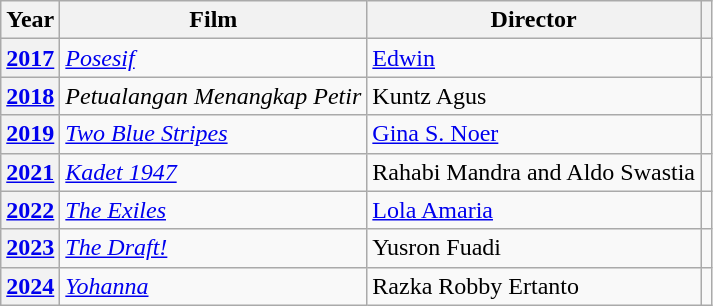<table class="wikitable plainrowheaders">
<tr>
<th>Year</th>
<th>Film</th>
<th>Director</th>
<th></th>
</tr>
<tr>
<th scope="row"><a href='#'>2017</a></th>
<td><em><a href='#'>Posesif</a></em></td>
<td><a href='#'>Edwin</a></td>
<td align="center"></td>
</tr>
<tr>
<th scope="row"><a href='#'>2018</a></th>
<td><em>Petualangan Menangkap Petir</em></td>
<td>Kuntz Agus</td>
<td align="center"></td>
</tr>
<tr>
<th scope="row"><a href='#'>2019</a></th>
<td><em><a href='#'>Two Blue Stripes</a></em></td>
<td><a href='#'>Gina S. Noer</a></td>
<td align="center"></td>
</tr>
<tr>
<th scope="row"><a href='#'>2021</a></th>
<td><em><a href='#'>Kadet 1947</a></em></td>
<td>Rahabi Mandra and Aldo Swastia</td>
<td align="center"></td>
</tr>
<tr>
<th scope="row"><a href='#'>2022</a></th>
<td><em><a href='#'>The Exiles</a></em></td>
<td><a href='#'>Lola Amaria</a></td>
<td align="center"></td>
</tr>
<tr>
<th scope="row"><a href='#'>2023</a></th>
<td><em><a href='#'>The Draft!</a></em></td>
<td>Yusron Fuadi</td>
<td align="center"></td>
</tr>
<tr>
<th scope="row"><a href='#'>2024</a></th>
<td><em><a href='#'>Yohanna</a></em></td>
<td>Razka Robby Ertanto</td>
<td align="center"></td>
</tr>
</table>
